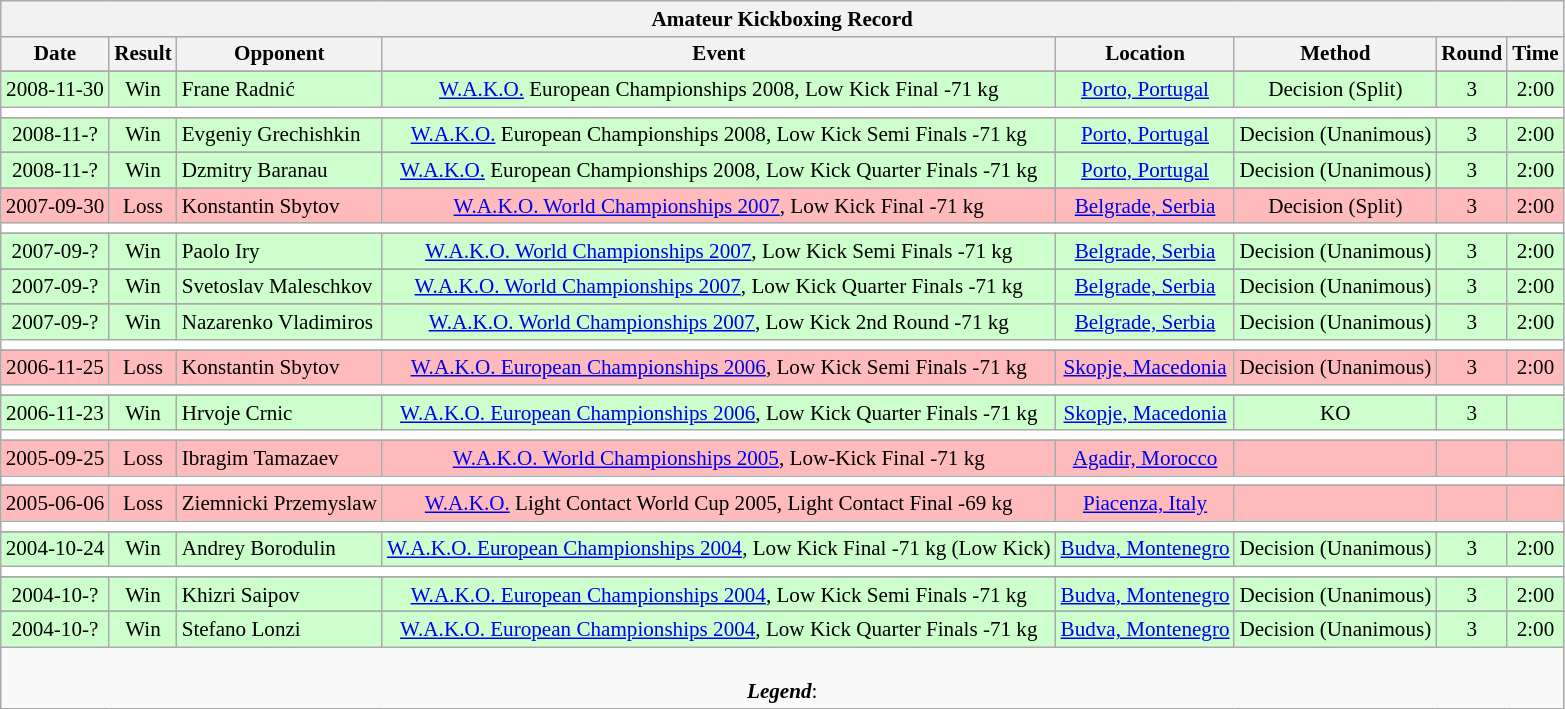<table class="wikitable collapsible" style="text-align:center; font-size:88%;">
<tr>
<th colspan=8>Amateur Kickboxing Record</th>
</tr>
<tr>
<th>Date</th>
<th>Result</th>
<th>Opponent</th>
<th>Event</th>
<th>Location</th>
<th>Method</th>
<th>Round</th>
<th>Time</th>
</tr>
<tr>
</tr>
<tr bgcolor="#CCFFCC">
<td>2008-11-30</td>
<td>Win</td>
<td align=left> Frane Radnić</td>
<td><a href='#'>W.A.K.O.</a> European Championships 2008, Low Kick Final -71 kg</td>
<td><a href='#'>Porto, Portugal</a></td>
<td>Decision (Split)</td>
<td>3</td>
<td>2:00</td>
</tr>
<tr>
<th style=background:white colspan=9></th>
</tr>
<tr>
</tr>
<tr bgcolor="#CCFFCC">
<td>2008-11-?</td>
<td>Win</td>
<td align=left> Evgeniy Grechishkin</td>
<td><a href='#'>W.A.K.O.</a> European Championships 2008, Low Kick Semi Finals -71 kg</td>
<td><a href='#'>Porto, Portugal</a></td>
<td>Decision (Unanimous)</td>
<td>3</td>
<td>2:00</td>
</tr>
<tr>
</tr>
<tr bgcolor="#CCFFCC">
<td>2008-11-?</td>
<td>Win</td>
<td align=left> Dzmitry Baranau</td>
<td><a href='#'>W.A.K.O.</a> European Championships 2008, Low Kick Quarter Finals -71 kg</td>
<td><a href='#'>Porto, Portugal</a></td>
<td>Decision (Unanimous)</td>
<td>3</td>
<td>2:00</td>
</tr>
<tr>
</tr>
<tr bgcolor="#FFBBBB">
<td>2007-09-30</td>
<td>Loss</td>
<td align=left> Konstantin Sbytov</td>
<td><a href='#'>W.A.K.O. World Championships 2007</a>, Low Kick Final -71 kg</td>
<td><a href='#'>Belgrade, Serbia</a></td>
<td>Decision (Split)</td>
<td>3</td>
<td>2:00</td>
</tr>
<tr>
<th style=background:white colspan=9></th>
</tr>
<tr>
</tr>
<tr bgcolor="#CCFFCC">
<td>2007-09-?</td>
<td>Win</td>
<td align=left> Paolo Iry</td>
<td><a href='#'>W.A.K.O. World Championships 2007</a>, Low Kick Semi Finals -71 kg</td>
<td><a href='#'>Belgrade, Serbia</a></td>
<td>Decision (Unanimous)</td>
<td>3</td>
<td>2:00</td>
</tr>
<tr>
</tr>
<tr bgcolor="#CCFFCC">
<td>2007-09-?</td>
<td>Win</td>
<td align=left> Svetoslav Maleschkov</td>
<td><a href='#'>W.A.K.O. World Championships 2007</a>, Low Kick Quarter Finals -71 kg</td>
<td><a href='#'>Belgrade, Serbia</a></td>
<td>Decision (Unanimous)</td>
<td>3</td>
<td>2:00</td>
</tr>
<tr>
</tr>
<tr bgcolor="#CCFFCC">
<td>2007-09-?</td>
<td>Win</td>
<td align=left> Nazarenko Vladimiros</td>
<td><a href='#'>W.A.K.O. World Championships 2007</a>, Low Kick 2nd Round -71 kg</td>
<td><a href='#'>Belgrade, Serbia</a></td>
<td>Decision (Unanimous)</td>
<td>3</td>
<td>2:00</td>
</tr>
<tr>
<th style=background:white colspan=9></th>
</tr>
<tr>
</tr>
<tr bgcolor="#FFBBBB">
<td>2006-11-25</td>
<td>Loss</td>
<td align=left> Konstantin Sbytov</td>
<td><a href='#'>W.A.K.O. European Championships 2006</a>, Low Kick Semi Finals -71 kg</td>
<td><a href='#'>Skopje, Macedonia</a></td>
<td>Decision (Unanimous)</td>
<td>3</td>
<td>2:00</td>
</tr>
<tr>
<th style=background:white colspan=9></th>
</tr>
<tr>
</tr>
<tr bgcolor="#CCFFCC">
<td>2006-11-23</td>
<td>Win</td>
<td align=left> Hrvoje Crnic</td>
<td><a href='#'>W.A.K.O. European Championships 2006</a>, Low Kick Quarter Finals -71 kg</td>
<td><a href='#'>Skopje, Macedonia</a></td>
<td>KO</td>
<td>3</td>
<td></td>
</tr>
<tr>
<th style=background:white colspan=9></th>
</tr>
<tr>
</tr>
<tr bgcolor="#FFBBBB">
<td>2005-09-25</td>
<td>Loss</td>
<td align=left> Ibragim Tamazaev</td>
<td><a href='#'>W.A.K.O. World Championships 2005</a>, Low-Kick Final -71 kg</td>
<td><a href='#'>Agadir, Morocco</a></td>
<td></td>
<td></td>
<td></td>
</tr>
<tr>
<th style=background:white colspan=9></th>
</tr>
<tr>
</tr>
<tr bgcolor="#FFBBBB">
<td>2005-06-06</td>
<td>Loss</td>
<td align=left> Ziemnicki Przemyslaw</td>
<td><a href='#'>W.A.K.O.</a> Light Contact World Cup 2005, Light Contact Final -69 kg</td>
<td><a href='#'>Piacenza, Italy</a></td>
<td></td>
<td></td>
<td></td>
</tr>
<tr>
<th style=background:white colspan=9></th>
</tr>
<tr>
</tr>
<tr bgcolor="#CCFFCC">
<td>2004-10-24</td>
<td>Win</td>
<td align=left> Andrey Borodulin</td>
<td><a href='#'>W.A.K.O. European Championships 2004</a>, Low Kick Final -71 kg (Low Kick)</td>
<td><a href='#'>Budva, Montenegro</a></td>
<td>Decision (Unanimous)</td>
<td>3</td>
<td>2:00</td>
</tr>
<tr>
<th style=background:white colspan=9></th>
</tr>
<tr>
</tr>
<tr bgcolor="#CCFFCC">
<td>2004-10-?</td>
<td>Win</td>
<td align=left> Khizri Saipov</td>
<td><a href='#'>W.A.K.O. European Championships 2004</a>, Low Kick Semi Finals -71 kg</td>
<td><a href='#'>Budva, Montenegro</a></td>
<td>Decision (Unanimous)</td>
<td>3</td>
<td>2:00</td>
</tr>
<tr>
</tr>
<tr bgcolor="#CCFFCC">
<td>2004-10-?</td>
<td>Win</td>
<td align=left> Stefano Lonzi</td>
<td><a href='#'>W.A.K.O. European Championships 2004</a>, Low Kick Quarter Finals -71 kg</td>
<td><a href='#'>Budva, Montenegro</a></td>
<td>Decision (Unanimous)</td>
<td>3</td>
<td>2:00</td>
</tr>
<tr>
<td colspan=8><br><strong><em>Legend</em></strong>: 


</td>
</tr>
</table>
